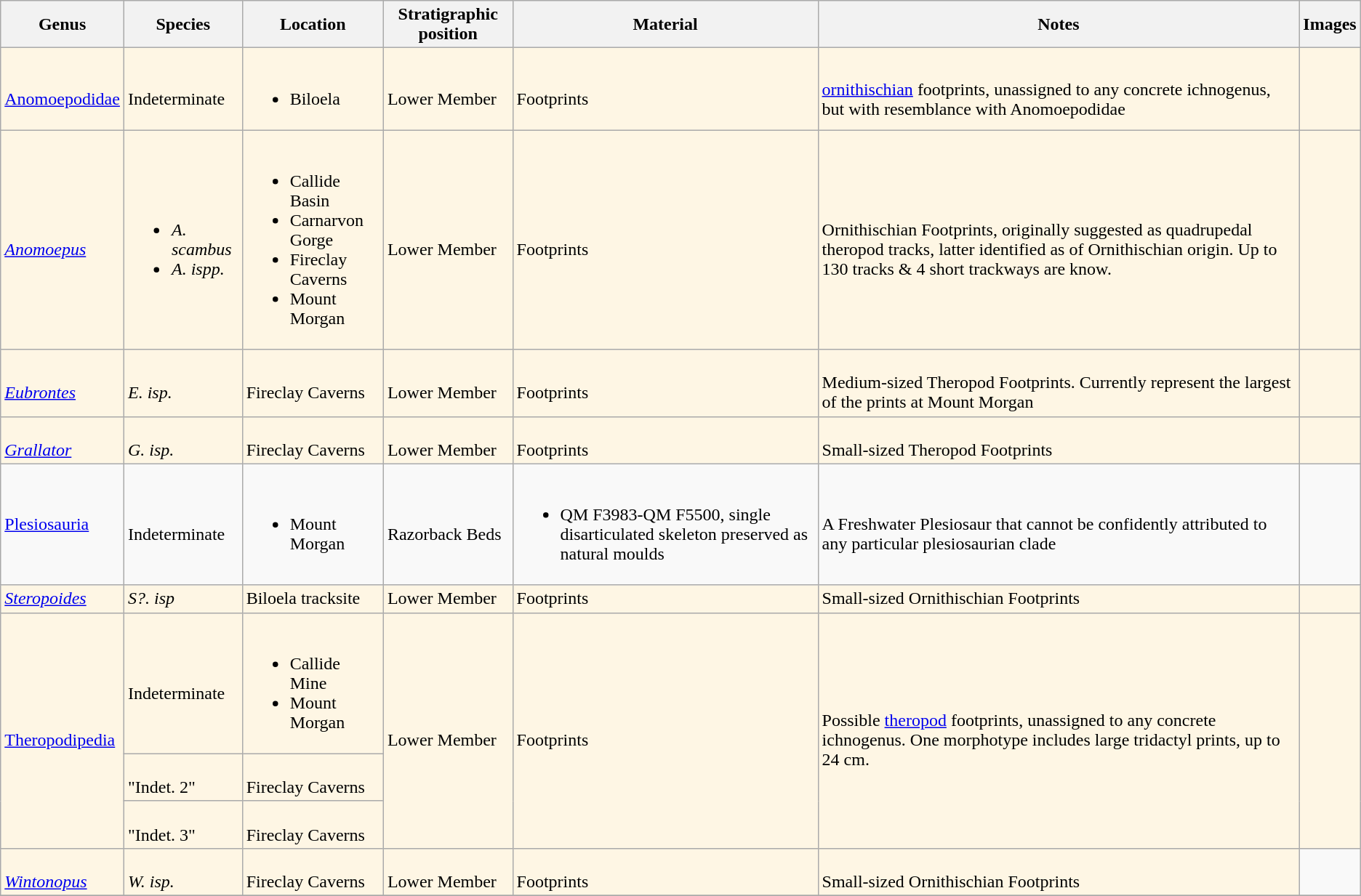<table class="wikitable">
<tr>
<th>Genus</th>
<th>Species</th>
<th>Location</th>
<th>Stratigraphic position</th>
<th>Material</th>
<th>Notes</th>
<th>Images</th>
</tr>
<tr>
<td style="background:#FEF6E4;"><br><a href='#'>Anomoepodidae</a></td>
<td style="background:#FEF6E4;"><br>Indeterminate</td>
<td style="background:#FEF6E4;"><br><ul><li>Biloela</li></ul></td>
<td style="background:#FEF6E4;"><br>Lower Member</td>
<td style="background:#FEF6E4;"><br>Footprints</td>
<td style="background:#FEF6E4;"><br><a href='#'>ornithischian</a> footprints, unassigned to any concrete ichnogenus, but with resemblance with Anomoepodidae</td>
<td style="background:#FEF6E4;"><br></td>
</tr>
<tr>
<td style="background:#FEF6E4;"><br><em><a href='#'>Anomoepus</a></em></td>
<td style="background:#FEF6E4;"><br><ul><li><em>A. scambus</em></li><li><em>A. ispp.</em></li></ul></td>
<td style="background:#FEF6E4;"><br><ul><li>Callide Basin</li><li>Carnarvon Gorge</li><li>Fireclay Caverns</li><li>Mount Morgan</li></ul></td>
<td style="background:#FEF6E4;"><br>Lower Member</td>
<td style="background:#FEF6E4;"><br>Footprints</td>
<td style="background:#FEF6E4;"><br>Ornithischian Footprints, originally suggested as quadrupedal theropod tracks, latter identified as of Ornithischian origin. Up to 130 tracks & 4 short trackways are know.</td>
<td style="background:#FEF6E4;"></td>
</tr>
<tr>
<td style="background:#FEF6E4;"><br><em><a href='#'>Eubrontes</a></em></td>
<td style="background:#FEF6E4;"><br><em>E. isp.</em></td>
<td style="background:#FEF6E4;"><br>Fireclay Caverns</td>
<td style="background:#FEF6E4;"><br>Lower Member</td>
<td style="background:#FEF6E4;"><br>Footprints</td>
<td style="background:#FEF6E4;"><br>Medium-sized Theropod Footprints. Currently represent the largest of the prints at Mount Morgan</td>
<td style="background:#FEF6E4;"></td>
</tr>
<tr>
<td style="background:#FEF6E4;"><br><em><a href='#'>Grallator</a></em></td>
<td style="background:#FEF6E4;"><br><em>G. isp.</em></td>
<td style="background:#FEF6E4;"><br>Fireclay Caverns</td>
<td style="background:#FEF6E4;"><br>Lower Member</td>
<td style="background:#FEF6E4;"><br>Footprints</td>
<td style="background:#FEF6E4;"><br>Small-sized Theropod Footprints</td>
<td style="background:#FEF6E4;"></td>
</tr>
<tr>
<td><a href='#'>Plesiosauria</a></td>
<td><br>Indeterminate</td>
<td><br><ul><li>Mount Morgan</li></ul></td>
<td><br>Razorback Beds</td>
<td><br><ul><li>QM F3983-QM F5500, single disarticulated skeleton preserved as natural moulds</li></ul></td>
<td><br>A Freshwater Plesiosaur that cannot be confidently attributed to any particular plesiosaurian clade</td>
<td></td>
</tr>
<tr>
<td style="background:#FEF6E4;"><em><a href='#'>Steropoides</a></em></td>
<td style="background:#FEF6E4;"><em>S?. isp</em></td>
<td style="background:#FEF6E4;">Biloela tracksite</td>
<td style="background:#FEF6E4;">Lower Member</td>
<td style="background:#FEF6E4;">Footprints</td>
<td style="background:#FEF6E4;">Small-sized Ornithischian Footprints</td>
<td style="background:#FEF6E4;"></td>
</tr>
<tr>
<td rowspan="3" style="background:#FEF6E4;"><br><a href='#'>Theropodipedia</a></td>
<td style="background:#FEF6E4;"><br>Indeterminate</td>
<td style="background:#FEF6E4;"><br><ul><li>Callide Mine</li><li>Mount Morgan</li></ul></td>
<td rowspan="3" style="background:#FEF6E4;"><br>Lower Member</td>
<td rowspan="3" style="background:#FEF6E4;"><br>Footprints</td>
<td rowspan="3" style="background:#FEF6E4;"><br>Possible <a href='#'>theropod</a> footprints, unassigned to any concrete ichnogenus. One morphotype includes large tridactyl prints, up to 24 cm.</td>
<td rowspan="3" style="background:#FEF6E4;"><br></td>
</tr>
<tr>
<td style="background:#FEF6E4;"><br>"Indet. 2"</td>
<td style="background:#FEF6E4;"><br>Fireclay Caverns</td>
</tr>
<tr>
<td style="background:#FEF6E4;"><br>"Indet. 3"</td>
<td style="background:#FEF6E4;"><br>Fireclay Caverns</td>
</tr>
<tr>
<td style="background:#FEF6E4;"><br><em><a href='#'>Wintonopus</a></em></td>
<td style="background:#FEF6E4;"><br><em>W. isp.</em></td>
<td style="background:#FEF6E4;"><br>Fireclay Caverns</td>
<td style="background:#FEF6E4;"><br>Lower Member</td>
<td style="background:#FEF6E4;"><br>Footprints</td>
<td style="background:#FEF6E4;"><br>Small-sized Ornithischian Footprints</td>
<td></td>
</tr>
<tr>
</tr>
</table>
